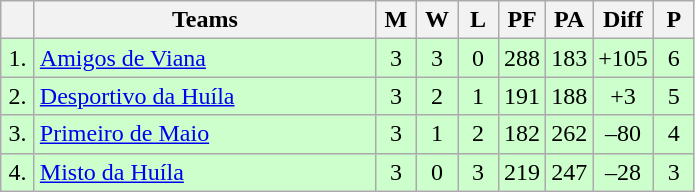<table class="wikitable" style="text-align:center">
<tr>
<th width=15></th>
<th width=220>Teams</th>
<th width=20>M</th>
<th width=20>W</th>
<th width=20>L</th>
<th width=20>PF</th>
<th width=20>PA</th>
<th width=30>Diff</th>
<th width=20>P</th>
</tr>
<tr style="background: #ccffcc;">
<td>1.</td>
<td align=left><a href='#'>Amigos de Viana</a></td>
<td>3</td>
<td>3</td>
<td>0</td>
<td>288</td>
<td>183</td>
<td>+105</td>
<td>6</td>
</tr>
<tr style="background: #ccffcc;">
<td>2.</td>
<td align=left><a href='#'>Desportivo da Huíla</a></td>
<td>3</td>
<td>2</td>
<td>1</td>
<td>191</td>
<td>188</td>
<td>+3</td>
<td>5</td>
</tr>
<tr style="background: #ccffcc;">
<td>3.</td>
<td align=left><a href='#'>Primeiro de Maio</a></td>
<td>3</td>
<td>1</td>
<td>2</td>
<td>182</td>
<td>262</td>
<td>–80</td>
<td>4</td>
</tr>
<tr style="background: #ccffcc;">
<td>4.</td>
<td align=left><a href='#'>Misto da Huíla</a></td>
<td>3</td>
<td>0</td>
<td>3</td>
<td>219</td>
<td>247</td>
<td>–28</td>
<td>3</td>
</tr>
</table>
